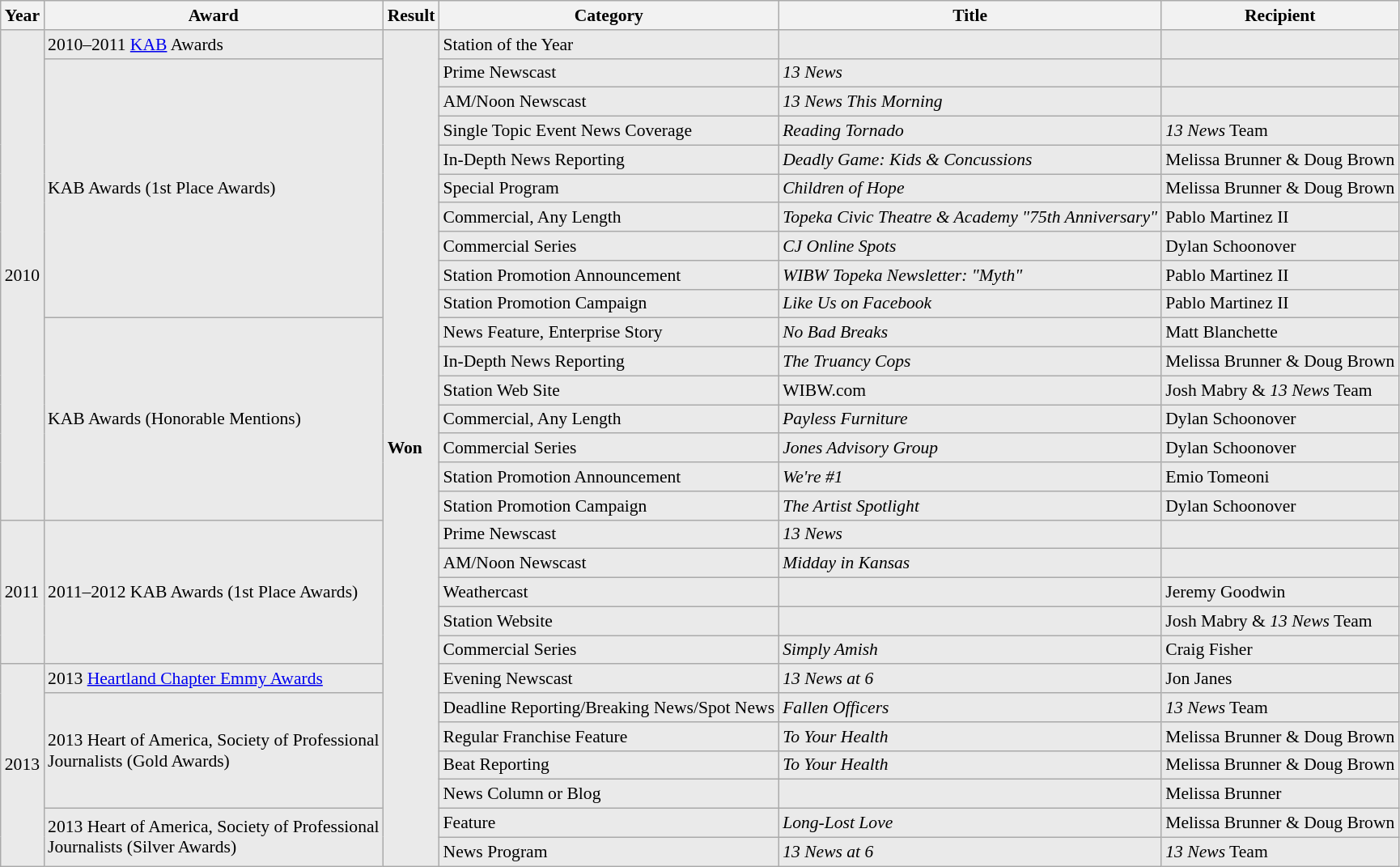<table class="wikitable" style="font-size: 90%;">
<tr>
<th>Year</th>
<th>Award</th>
<th>Result</th>
<th>Category</th>
<th>Title</th>
<th>Recipient</th>
</tr>
<tr style="background-color: #EAEAEA;">
<td rowspan=17>2010</td>
<td>2010–2011 <a href='#'>KAB</a> Awards</td>
<td rowspan="29"><strong>Won</strong></td>
<td>Station of the Year</td>
<td></td>
<td></td>
</tr>
<tr style="background-color: #EAEAEA;">
<td rowspan=9>KAB Awards (1st Place Awards)</td>
<td>Prime Newscast</td>
<td><em>13 News</em></td>
<td></td>
</tr>
<tr style="background-color: #EAEAEA;">
<td>AM/Noon Newscast</td>
<td><em>13 News This Morning</em></td>
<td></td>
</tr>
<tr style="background-color: #EAEAEA;">
<td>Single Topic Event News Coverage</td>
<td><em>Reading Tornado</em></td>
<td><em>13 News</em> Team</td>
</tr>
<tr style="background-color: #EAEAEA;">
<td>In-Depth News Reporting</td>
<td><em>Deadly Game: Kids & Concussions</em></td>
<td>Melissa Brunner & Doug Brown</td>
</tr>
<tr style="background-color: #EAEAEA;">
<td>Special Program</td>
<td><em>Children of Hope</em></td>
<td>Melissa Brunner & Doug Brown</td>
</tr>
<tr style="background-color: #EAEAEA;">
<td>Commercial, Any Length</td>
<td><em>Topeka Civic Theatre & Academy "75th Anniversary"</em></td>
<td>Pablo Martinez II</td>
</tr>
<tr style="background-color: #EAEAEA;">
<td>Commercial Series</td>
<td><em>CJ Online Spots</em></td>
<td>Dylan Schoonover</td>
</tr>
<tr style="background-color: #EAEAEA;">
<td>Station Promotion Announcement</td>
<td><em>WIBW Topeka Newsletter: "Myth"</em></td>
<td>Pablo Martinez II</td>
</tr>
<tr style="background-color: #EAEAEA;">
<td>Station Promotion Campaign</td>
<td><em>Like Us on Facebook</em></td>
<td>Pablo Martinez II</td>
</tr>
<tr style="background-color: #EAEAEA;">
<td rowspan=7>KAB Awards (Honorable Mentions)</td>
<td>News Feature, Enterprise Story</td>
<td><em>No Bad Breaks</em></td>
<td>Matt Blanchette</td>
</tr>
<tr style="background-color: #EAEAEA;">
<td>In-Depth News Reporting</td>
<td><em>The Truancy Cops</em></td>
<td>Melissa Brunner & Doug Brown</td>
</tr>
<tr style="background-color: #EAEAEA;">
<td>Station Web Site</td>
<td>WIBW.com</td>
<td>Josh Mabry & <em>13 News</em> Team</td>
</tr>
<tr style="background-color: #EAEAEA;">
<td>Commercial, Any Length</td>
<td><em>Payless Furniture</em></td>
<td>Dylan Schoonover</td>
</tr>
<tr style="background-color: #EAEAEA;">
<td>Commercial Series</td>
<td><em>Jones Advisory Group</em></td>
<td>Dylan Schoonover</td>
</tr>
<tr style="background-color: #EAEAEA;">
<td>Station Promotion Announcement</td>
<td><em>We're #1</em></td>
<td>Emio Tomeoni</td>
</tr>
<tr style="background-color: #EAEAEA;">
<td>Station Promotion Campaign</td>
<td><em>The Artist Spotlight</em></td>
<td>Dylan Schoonover</td>
</tr>
<tr style="background-color: #EAEAEA;">
<td rowspan="5">2011</td>
<td rowspan="5">2011–2012 KAB Awards (1st Place Awards)</td>
<td>Prime Newscast</td>
<td><em>13 News</em></td>
<td></td>
</tr>
<tr style="background-color: #EAEAEA;">
<td>AM/Noon Newscast</td>
<td><em>Midday in Kansas</em></td>
<td></td>
</tr>
<tr style="background-color: #EAEAEA;">
<td>Weathercast</td>
<td></td>
<td>Jeremy Goodwin<br></td>
</tr>
<tr style="background-color: #EAEAEA;">
<td>Station Website</td>
<td></td>
<td>Josh Mabry & <em>13 News</em> Team</td>
</tr>
<tr style="background-color: #EAEAEA;">
<td>Commercial Series</td>
<td><em>Simply Amish</em></td>
<td>Craig Fisher</td>
</tr>
<tr style="background-color: #EAEAEA;">
<td rowspan=7>2013</td>
<td>2013 <a href='#'>Heartland Chapter Emmy Awards</a></td>
<td>Evening Newscast</td>
<td><em>13 News at 6</em><br></td>
<td>Jon Janes<br></td>
</tr>
<tr style="background-color: #EAEAEA;">
<td rowspan="4">2013 Heart of America, Society of Professional<br>Journalists (Gold Awards)</td>
<td>Deadline Reporting/Breaking News/Spot News</td>
<td><em>Fallen Officers</em></td>
<td><em>13 News</em> Team</td>
</tr>
<tr style="background-color: #EAEAEA;">
<td>Regular Franchise Feature</td>
<td><em>To Your Health</em></td>
<td>Melissa Brunner & Doug Brown</td>
</tr>
<tr style="background-color: #EAEAEA;">
<td>Beat Reporting</td>
<td><em>To Your Health</em></td>
<td>Melissa Brunner & Doug Brown</td>
</tr>
<tr style="background-color: #EAEAEA;">
<td>News Column or Blog</td>
<td></td>
<td>Melissa Brunner</td>
</tr>
<tr style="background-color: #EAEAEA;">
<td rowspan="2">2013 Heart of America, Society of Professional<br>Journalists (Silver Awards)</td>
<td>Feature</td>
<td><em>Long-Lost Love</em></td>
<td>Melissa Brunner & Doug Brown</td>
</tr>
<tr style="background-color: #EAEAEA;">
<td>News Program</td>
<td><em>13 News at 6</em></td>
<td><em>13 News</em> Team</td>
</tr>
</table>
